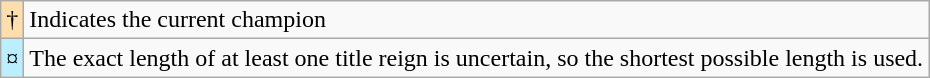<table class="wikitable">
<tr>
<td style="background: #ffdead;">†</td>
<td>Indicates the current champion</td>
</tr>
<tr>
<td style="background-color:#bbeeff">¤</td>
<td>The exact length of at least one title reign is uncertain, so the shortest possible length is used.</td>
</tr>
</table>
